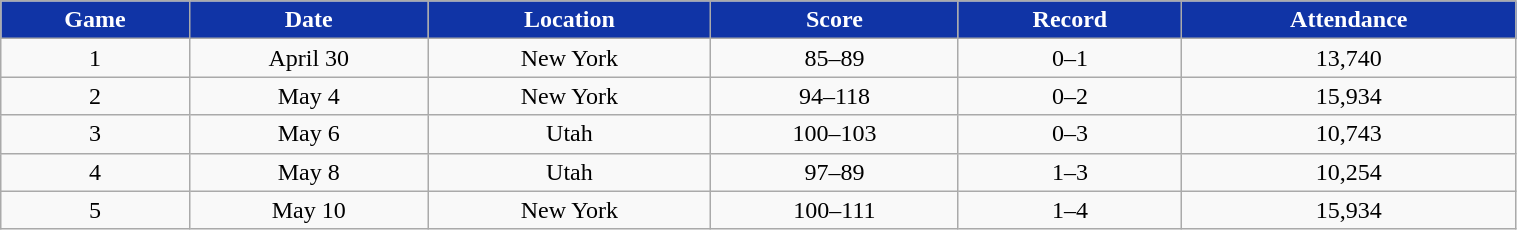<table class="wikitable" style="width:80%;">
<tr style="text-align:center; background:#1034A6;color:#FFFFFF;">
<td><strong>Game</strong></td>
<td><strong>Date</strong></td>
<td><strong>Location</strong></td>
<td><strong>Score</strong></td>
<td><strong>Record</strong></td>
<td><strong>Attendance</strong></td>
</tr>
<tr style="text-align:center;" bgcolor="">
<td>1</td>
<td>April 30</td>
<td>New York</td>
<td>85–89</td>
<td>0–1</td>
<td>13,740</td>
</tr>
<tr style="text-align:center;" bgcolor="">
<td>2</td>
<td>May 4</td>
<td>New York</td>
<td>94–118</td>
<td>0–2</td>
<td>15,934</td>
</tr>
<tr style="text-align:center;" bgcolor="">
<td>3</td>
<td>May 6</td>
<td>Utah</td>
<td>100–103</td>
<td>0–3</td>
<td>10,743</td>
</tr>
<tr style="text-align:center;" bgcolor="">
<td>4</td>
<td>May 8</td>
<td>Utah</td>
<td>97–89</td>
<td>1–3</td>
<td>10,254</td>
</tr>
<tr style="text-align:center;" bgcolor="">
<td>5</td>
<td>May 10</td>
<td>New York</td>
<td>100–111</td>
<td>1–4</td>
<td>15,934</td>
</tr>
</table>
